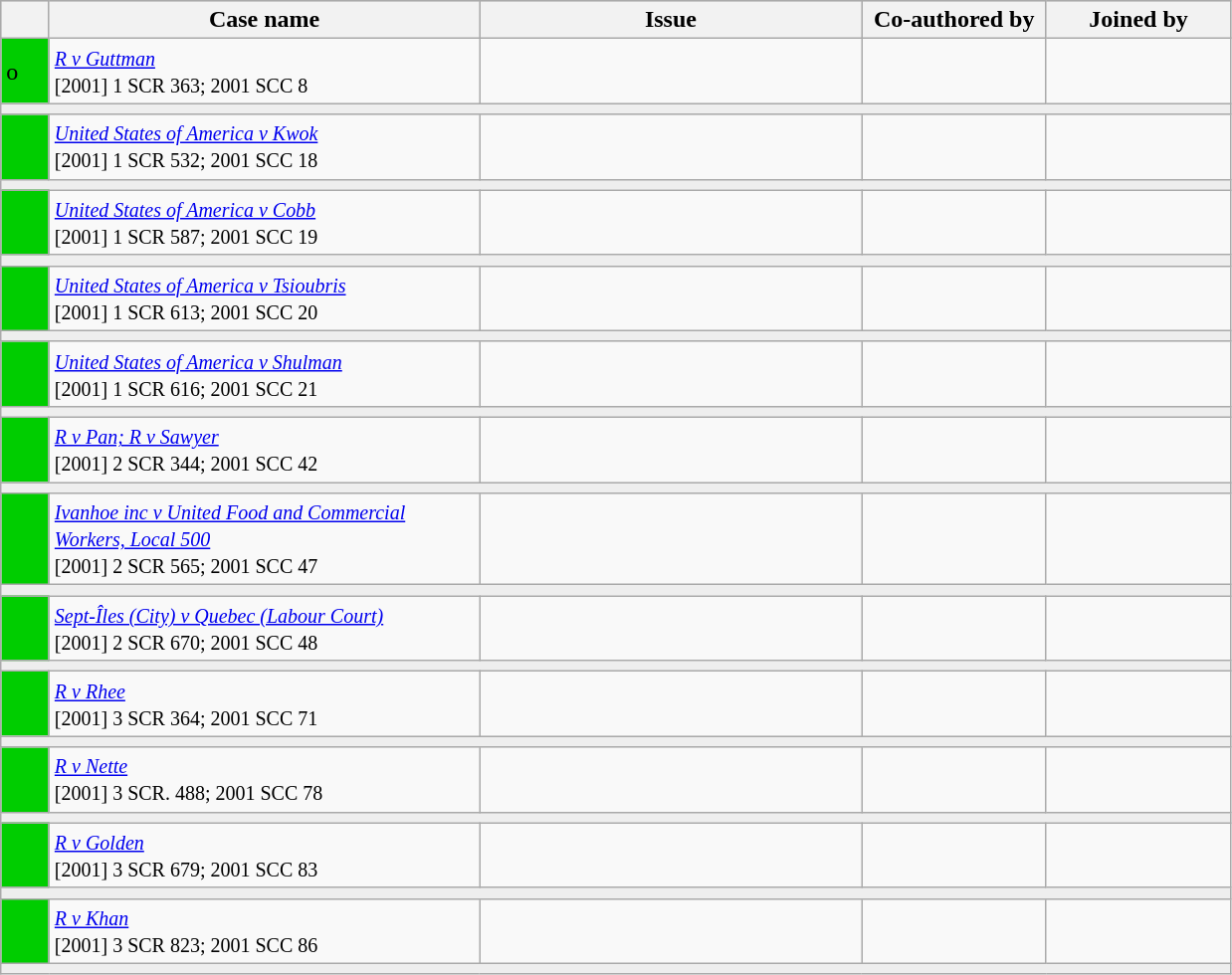<table class="wikitable" width=825>
<tr bgcolor="#CCCCCC">
<th width=25px></th>
<th width=35%>Case name</th>
<th>Issue</th>
<th width=15%>Co-authored by</th>
<th width=15%>Joined by</th>
</tr>
<tr>
<td bgcolor="00cd00">o</td>
<td align=left valign=top><small><em><a href='#'>R v Guttman</a></em><br> [2001] 1 SCR 363; 2001 SCC 8 </small></td>
<td valign=top><small></small></td>
<td><small></small></td>
<td><small></small></td>
</tr>
<tr>
<td bgcolor=#EEEEEE colspan=5 valign=top><small></small></td>
</tr>
<tr>
<td bgcolor="00cd00"></td>
<td align=left valign=top><small><em><a href='#'>United States of America v Kwok</a></em><br> [2001] 1 SCR 532; 2001 SCC 18 </small></td>
<td valign=top><small></small></td>
<td><small></small></td>
<td><small></small></td>
</tr>
<tr>
<td bgcolor=#EEEEEE colspan=5 valign=top><small></small></td>
</tr>
<tr>
<td bgcolor="00cd00"></td>
<td align=left valign=top><small><em><a href='#'>United States of America v Cobb</a></em><br> [2001] 1 SCR 587; 2001 SCC 19 </small></td>
<td valign=top><small></small></td>
<td><small></small></td>
<td><small></small></td>
</tr>
<tr>
<td bgcolor=#EEEEEE colspan=5 valign=top><small></small></td>
</tr>
<tr>
<td bgcolor="00cd00"></td>
<td align=left valign=top><small><em><a href='#'>United States of America v Tsioubris</a></em><br> [2001] 1 SCR 613; 2001 SCC 20 </small></td>
<td valign=top><small></small></td>
<td><small></small></td>
<td><small></small></td>
</tr>
<tr>
<td bgcolor=#EEEEEE colspan=5 valign=top><small></small></td>
</tr>
<tr>
<td bgcolor="00cd00"></td>
<td align=left valign=top><small><em><a href='#'>United States of America v Shulman</a></em><br> [2001] 1 SCR 616; 2001 SCC 21 </small></td>
<td valign=top><small></small></td>
<td><small></small></td>
<td><small></small></td>
</tr>
<tr>
<td bgcolor=#EEEEEE colspan=5 valign=top><small></small></td>
</tr>
<tr>
<td bgcolor="00cd00"></td>
<td align=left valign=top><small><em><a href='#'>R v Pan; R v Sawyer</a></em><br> [2001] 2 SCR 344; 2001 SCC 42 </small></td>
<td valign=top><small></small></td>
<td><small></small></td>
<td><small></small></td>
</tr>
<tr>
<td bgcolor=#EEEEEE colspan=5 valign=top><small></small></td>
</tr>
<tr>
<td bgcolor="00cd00"></td>
<td align=left valign=top><small><em><a href='#'>Ivanhoe inc v United Food and Commercial Workers, Local 500</a></em><br> [2001] 2 SCR 565; 2001 SCC 47 </small></td>
<td valign=top><small></small></td>
<td><small></small></td>
<td><small></small></td>
</tr>
<tr>
<td bgcolor=#EEEEEE colspan=5 valign=top><small></small></td>
</tr>
<tr>
<td bgcolor="00cd00"></td>
<td align=left valign=top><small><em><a href='#'>Sept-Îles (City) v Quebec (Labour Court)</a></em><br> [2001] 2 SCR 670; 2001 SCC 48 </small></td>
<td valign=top><small></small></td>
<td><small></small></td>
<td><small></small></td>
</tr>
<tr>
<td bgcolor=#EEEEEE colspan=5 valign=top><small></small></td>
</tr>
<tr>
<td bgcolor="00cd00"></td>
<td align=left valign=top><small><em><a href='#'>R v Rhee</a></em><br> [2001] 3 SCR 364; 2001 SCC 71 </small></td>
<td valign=top><small></small></td>
<td><small></small></td>
<td><small></small></td>
</tr>
<tr>
<td bgcolor=#EEEEEE colspan=5 valign=top><small></small></td>
</tr>
<tr>
<td bgcolor="00cd00"></td>
<td align=left valign=top><small><em><a href='#'>R v Nette</a></em><br> [2001] 3 SCR. 488; 2001 SCC 78 </small></td>
<td valign=top><small></small></td>
<td><small></small></td>
<td><small></small></td>
</tr>
<tr>
<td bgcolor=#EEEEEE colspan=5 valign=top><small></small></td>
</tr>
<tr>
<td bgcolor="00cd00"></td>
<td align=left valign=top><small><em><a href='#'>R v Golden</a></em><br> [2001] 3 SCR 679; 2001 SCC 83 </small></td>
<td valign=top><small></small></td>
<td><small></small></td>
<td><small></small></td>
</tr>
<tr>
<td bgcolor=#EEEEEE colspan=5 valign=top><small></small></td>
</tr>
<tr>
<td bgcolor="00cd00"></td>
<td align=left valign=top><small><em><a href='#'>R v Khan</a></em><br> [2001] 3 SCR 823; 2001 SCC 86 </small></td>
<td valign=top><small></small></td>
<td><small></small></td>
<td><small></small></td>
</tr>
<tr>
<td bgcolor=#EEEEEE colspan=5 valign=top><small></small></td>
</tr>
</table>
